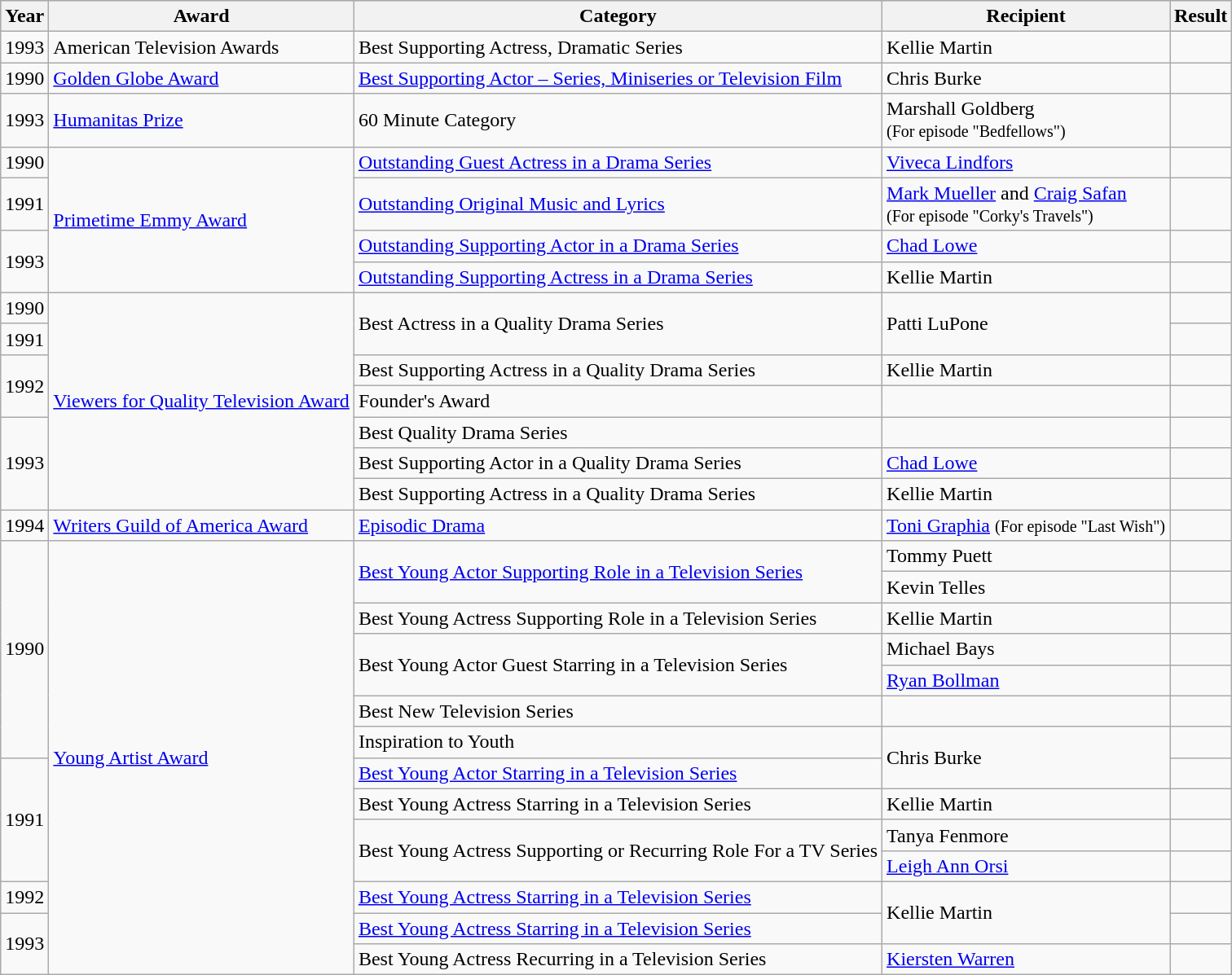<table class="wikitable" border="1">
<tr style="background:#b0c4de; text-align:center;">
<th>Year</th>
<th>Award</th>
<th>Category</th>
<th>Recipient</th>
<th>Result</th>
</tr>
<tr>
<td>1993</td>
<td>American Television Awards</td>
<td>Best Supporting Actress, Dramatic Series</td>
<td>Kellie Martin</td>
<td></td>
</tr>
<tr>
<td>1990</td>
<td><a href='#'>Golden Globe Award</a></td>
<td><a href='#'>Best Supporting Actor – Series, Miniseries or Television Film</a></td>
<td>Chris Burke</td>
<td></td>
</tr>
<tr>
<td>1993</td>
<td><a href='#'>Humanitas Prize</a></td>
<td>60 Minute Category</td>
<td>Marshall Goldberg<br><small>(For episode "Bedfellows")</small></td>
<td></td>
</tr>
<tr>
<td>1990</td>
<td rowspan=4><a href='#'>Primetime Emmy Award</a></td>
<td><a href='#'>Outstanding Guest Actress in a Drama Series</a></td>
<td><a href='#'>Viveca Lindfors</a></td>
<td></td>
</tr>
<tr>
<td>1991</td>
<td><a href='#'>Outstanding Original Music and Lyrics</a></td>
<td><a href='#'>Mark Mueller</a> and <a href='#'>Craig Safan</a><br><small>(For episode "Corky's Travels")</small></td>
<td></td>
</tr>
<tr>
<td rowspan=2>1993</td>
<td><a href='#'>Outstanding Supporting Actor in a Drama Series</a></td>
<td><a href='#'>Chad Lowe</a></td>
<td></td>
</tr>
<tr>
<td><a href='#'>Outstanding Supporting Actress in a Drama Series</a></td>
<td>Kellie Martin</td>
<td></td>
</tr>
<tr>
<td>1990</td>
<td rowspan=7><a href='#'>Viewers for Quality Television Award</a></td>
<td rowspan=2>Best Actress in a Quality Drama Series</td>
<td rowspan=2>Patti LuPone</td>
<td></td>
</tr>
<tr>
<td>1991</td>
<td></td>
</tr>
<tr>
<td rowspan=2>1992</td>
<td>Best Supporting Actress in a Quality Drama Series</td>
<td>Kellie Martin</td>
<td></td>
</tr>
<tr>
<td>Founder's Award</td>
<td></td>
<td></td>
</tr>
<tr>
<td rowspan=3>1993</td>
<td>Best Quality Drama Series</td>
<td></td>
<td></td>
</tr>
<tr>
<td>Best Supporting Actor in a Quality Drama Series</td>
<td><a href='#'>Chad Lowe</a></td>
<td></td>
</tr>
<tr>
<td>Best Supporting Actress in a Quality Drama Series</td>
<td>Kellie Martin</td>
<td></td>
</tr>
<tr>
<td>1994</td>
<td><a href='#'>Writers Guild of America Award</a></td>
<td><a href='#'>Episodic Drama</a></td>
<td><a href='#'>Toni Graphia</a> <small>(For episode "Last Wish")</small></td>
<td></td>
</tr>
<tr>
<td rowspan=7>1990</td>
<td rowspan=14><a href='#'>Young Artist Award</a></td>
<td rowspan=2><a href='#'>Best Young Actor Supporting Role in a Television Series</a></td>
<td>Tommy Puett</td>
<td></td>
</tr>
<tr>
<td>Kevin Telles</td>
<td></td>
</tr>
<tr>
<td>Best Young Actress Supporting Role in a Television Series</td>
<td>Kellie Martin</td>
<td></td>
</tr>
<tr>
<td rowspan=2>Best Young Actor Guest Starring in a Television Series</td>
<td>Michael Bays</td>
<td></td>
</tr>
<tr>
<td><a href='#'>Ryan Bollman</a></td>
<td></td>
</tr>
<tr>
<td>Best New Television Series</td>
<td></td>
<td></td>
</tr>
<tr>
<td>Inspiration to Youth</td>
<td rowspan=2>Chris Burke</td>
<td></td>
</tr>
<tr>
<td rowspan=4>1991</td>
<td><a href='#'>Best Young Actor Starring in a Television Series</a></td>
<td></td>
</tr>
<tr>
<td>Best Young Actress Starring in a Television Series</td>
<td>Kellie Martin</td>
<td></td>
</tr>
<tr>
<td rowspan=2>Best Young Actress Supporting or Recurring Role For a TV Series</td>
<td>Tanya Fenmore</td>
<td></td>
</tr>
<tr>
<td><a href='#'>Leigh Ann Orsi</a></td>
<td></td>
</tr>
<tr>
<td>1992</td>
<td><a href='#'>Best Young Actress Starring in a Television Series</a></td>
<td rowspan=2>Kellie Martin</td>
<td></td>
</tr>
<tr>
<td rowspan=2>1993</td>
<td><a href='#'>Best Young Actress Starring in a Television Series</a></td>
<td></td>
</tr>
<tr>
<td>Best Young Actress Recurring in a Television Series</td>
<td><a href='#'>Kiersten Warren</a></td>
<td></td>
</tr>
</table>
